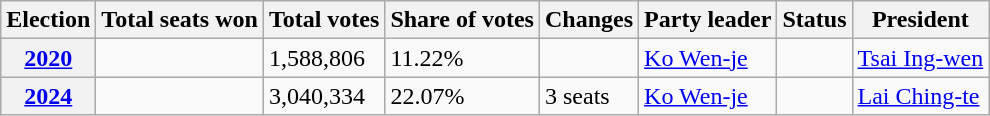<table class="wikitable">
<tr>
<th>Election</th>
<th>Total seats won</th>
<th>Total votes</th>
<th>Share of votes</th>
<th>Changes</th>
<th>Party leader</th>
<th>Status</th>
<th>President</th>
</tr>
<tr>
<th><a href='#'>2020</a></th>
<td></td>
<td>1,588,806</td>
<td>11.22%</td>
<td></td>
<td><a href='#'>Ko Wen-je</a></td>
<td></td>
<td><a href='#'>Tsai Ing-wen</a></td>
</tr>
<tr>
<th><a href='#'>2024</a></th>
<td></td>
<td>3,040,334</td>
<td>22.07%</td>
<td> 3 seats</td>
<td><a href='#'>Ko Wen-je</a></td>
<td></td>
<td><a href='#'>Lai Ching-te</a></td>
</tr>
</table>
